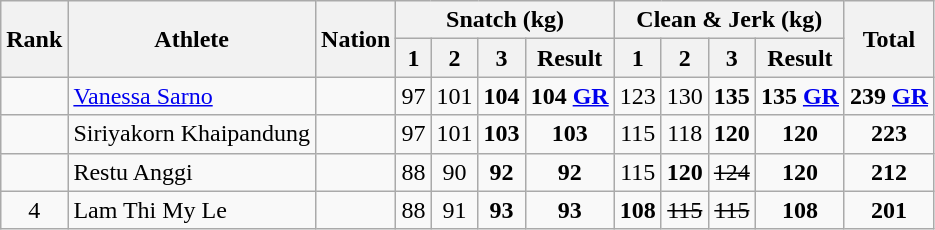<table class="wikitable sortable" style="text-align:center;">
<tr>
<th rowspan=2>Rank</th>
<th rowspan=2>Athlete</th>
<th rowspan=2>Nation</th>
<th colspan=4>Snatch (kg)</th>
<th colspan=4>Clean & Jerk (kg)</th>
<th rowspan=2>Total</th>
</tr>
<tr>
<th>1</th>
<th>2</th>
<th>3</th>
<th>Result</th>
<th>1</th>
<th>2</th>
<th>3</th>
<th>Result</th>
</tr>
<tr>
<td></td>
<td align=left><a href='#'>Vanessa Sarno</a></td>
<td align=left></td>
<td>97</td>
<td>101</td>
<td><strong>104</strong></td>
<td><strong>104</strong> <strong><a href='#'>GR</a></strong></td>
<td>123</td>
<td>130</td>
<td><strong>135</strong></td>
<td><strong>135</strong> <strong><a href='#'>GR</a></strong></td>
<td><strong>239</strong> <strong><a href='#'>GR</a></strong></td>
</tr>
<tr>
<td></td>
<td align=left>Siriyakorn Khaipandung</td>
<td align=left></td>
<td>97</td>
<td>101</td>
<td><strong>103</strong></td>
<td><strong>103</strong></td>
<td>115</td>
<td>118</td>
<td><strong>120</strong></td>
<td><strong>120</strong></td>
<td><strong>223</strong></td>
</tr>
<tr>
<td></td>
<td align=left>Restu Anggi</td>
<td align=left></td>
<td>88</td>
<td>90</td>
<td><strong>92</strong></td>
<td><strong>92</strong></td>
<td>115</td>
<td><strong>120</strong></td>
<td><s>124</s></td>
<td><strong>120</strong></td>
<td><strong>212</strong></td>
</tr>
<tr>
<td>4</td>
<td align=left>Lam Thi My Le</td>
<td align=left></td>
<td>88</td>
<td>91</td>
<td><strong>93</strong></td>
<td><strong>93</strong></td>
<td><strong>108</strong></td>
<td><s>115</s></td>
<td><s>115</s></td>
<td><strong>108</strong></td>
<td><strong>201</strong></td>
</tr>
</table>
